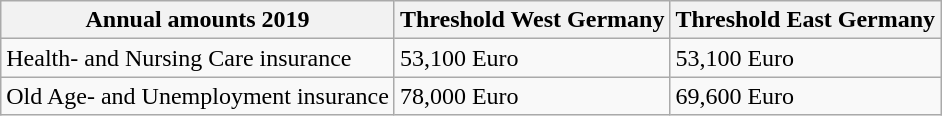<table class="wikitable">
<tr>
<th>Annual amounts 2019</th>
<th>Threshold West Germany</th>
<th>Threshold East Germany</th>
</tr>
<tr>
<td>Health- and Nursing Care insurance</td>
<td>53,100 Euro</td>
<td>53,100 Euro</td>
</tr>
<tr>
<td>Old Age- and Unemployment insurance</td>
<td>78,000 Euro</td>
<td>69,600 Euro</td>
</tr>
</table>
